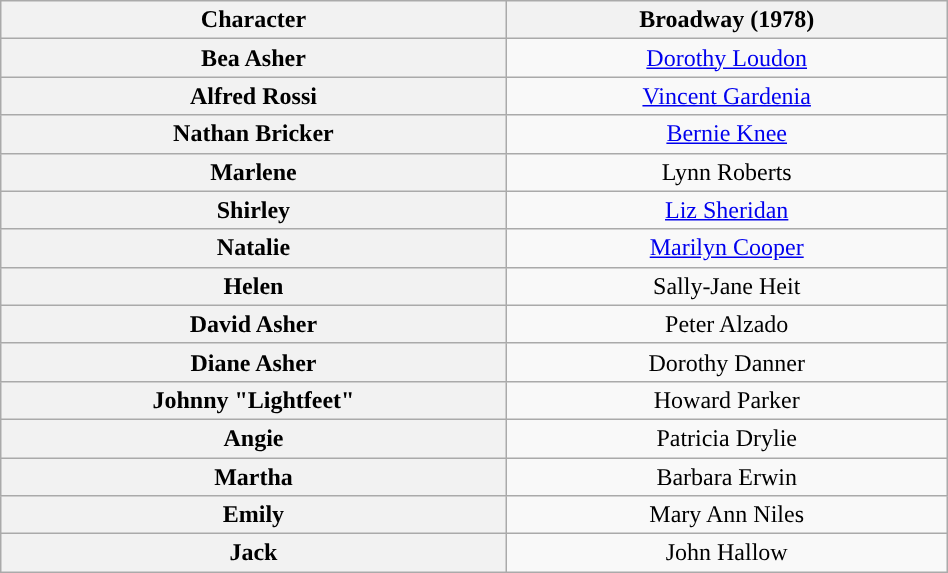<table class="wikitable" style="width:50%; text-align:center">
<tr>
<th scope="col">Character</th>
<th>Broadway (1978)</th>
</tr>
<tr>
<th>Bea Asher</th>
<td colspan="1"><a href='#'>Dorothy Loudon</a></td>
</tr>
<tr>
<th>Alfred Rossi</th>
<td colspan="1”"><a href='#'>Vincent Gardenia</a></td>
</tr>
<tr>
<th>Nathan Bricker</th>
<td colspan="1”"><a href='#'>Bernie Knee</a></td>
</tr>
<tr>
<th>Marlene</th>
<td colspan="1">Lynn Roberts</td>
</tr>
<tr>
<th>Shirley</th>
<td colspan="1"><a href='#'>Liz Sheridan</a></td>
</tr>
<tr>
<th>Natalie</th>
<td colspan="1"><a href='#'>Marilyn Cooper</a></td>
</tr>
<tr>
<th>Helen</th>
<td colspan="1">Sally-Jane Heit</td>
</tr>
<tr>
<th>David Asher</th>
<td colspan="1">Peter Alzado</td>
</tr>
<tr>
<th>Diane Asher</th>
<td colspan="1">Dorothy Danner</td>
</tr>
<tr>
<th>Johnny "Lightfeet"</th>
<td colspan="1">Howard Parker</td>
</tr>
<tr>
<th>Angie</th>
<td colspan="1">Patricia Drylie</td>
</tr>
<tr>
<th>Martha</th>
<td colspan="1">Barbara Erwin</td>
</tr>
<tr>
<th>Emily</th>
<td colspan="1">Mary Ann Niles</td>
</tr>
<tr>
<th>Jack</th>
<td colspan="1">John Hallow</td>
</tr>
</table>
